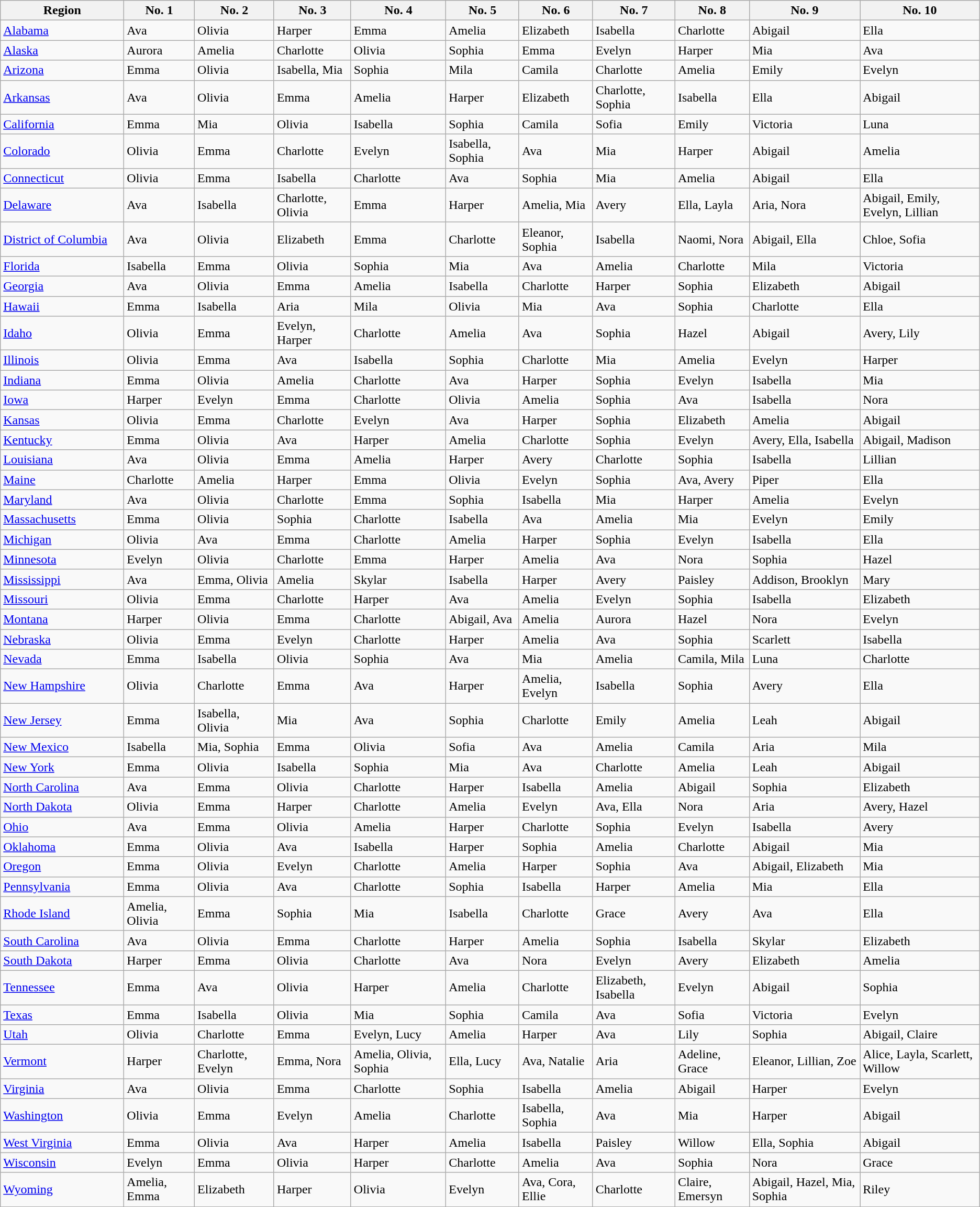<table class="wikitable sortable mw-collapsible" style="min-width:22em">
<tr>
<th width=150>Region</th>
<th>No. 1</th>
<th>No. 2</th>
<th>No. 3</th>
<th>No. 4</th>
<th>No. 5</th>
<th>No. 6</th>
<th>No. 7</th>
<th>No. 8</th>
<th>No. 9</th>
<th>No. 10</th>
</tr>
<tr>
<td><a href='#'>Alabama</a></td>
<td>Ava</td>
<td>Olivia</td>
<td>Harper</td>
<td>Emma</td>
<td>Amelia</td>
<td>Elizabeth</td>
<td>Isabella</td>
<td>Charlotte</td>
<td>Abigail</td>
<td>Ella</td>
</tr>
<tr>
<td><a href='#'>Alaska</a></td>
<td>Aurora</td>
<td>Amelia</td>
<td>Charlotte</td>
<td>Olivia</td>
<td>Sophia</td>
<td>Emma</td>
<td>Evelyn</td>
<td>Harper</td>
<td>Mia</td>
<td>Ava</td>
</tr>
<tr>
<td><a href='#'>Arizona</a></td>
<td>Emma</td>
<td>Olivia</td>
<td>Isabella, Mia</td>
<td>Sophia</td>
<td>Mila</td>
<td>Camila</td>
<td>Charlotte</td>
<td>Amelia</td>
<td>Emily</td>
<td>Evelyn</td>
</tr>
<tr>
<td><a href='#'>Arkansas</a></td>
<td>Ava</td>
<td>Olivia</td>
<td>Emma</td>
<td>Amelia</td>
<td>Harper</td>
<td>Elizabeth</td>
<td>Charlotte, Sophia</td>
<td>Isabella</td>
<td>Ella</td>
<td>Abigail</td>
</tr>
<tr>
<td><a href='#'>California</a></td>
<td>Emma</td>
<td>Mia</td>
<td>Olivia</td>
<td>Isabella</td>
<td>Sophia</td>
<td>Camila</td>
<td>Sofia</td>
<td>Emily</td>
<td>Victoria</td>
<td>Luna</td>
</tr>
<tr>
<td><a href='#'>Colorado</a></td>
<td>Olivia</td>
<td>Emma</td>
<td>Charlotte</td>
<td>Evelyn</td>
<td>Isabella, Sophia</td>
<td>Ava</td>
<td>Mia</td>
<td>Harper</td>
<td>Abigail</td>
<td>Amelia</td>
</tr>
<tr>
<td><a href='#'>Connecticut</a></td>
<td>Olivia</td>
<td>Emma</td>
<td>Isabella</td>
<td>Charlotte</td>
<td>Ava</td>
<td>Sophia</td>
<td>Mia</td>
<td>Amelia</td>
<td>Abigail</td>
<td>Ella</td>
</tr>
<tr>
<td><a href='#'>Delaware</a></td>
<td>Ava</td>
<td>Isabella</td>
<td>Charlotte, Olivia</td>
<td>Emma</td>
<td>Harper</td>
<td>Amelia, Mia</td>
<td>Avery</td>
<td>Ella, Layla</td>
<td>Aria, Nora</td>
<td>Abigail, Emily, Evelyn, Lillian</td>
</tr>
<tr>
<td><a href='#'>District of Columbia</a></td>
<td>Ava</td>
<td>Olivia</td>
<td>Elizabeth</td>
<td>Emma</td>
<td>Charlotte</td>
<td>Eleanor, Sophia</td>
<td>Isabella</td>
<td>Naomi, Nora</td>
<td>Abigail, Ella</td>
<td>Chloe, Sofia</td>
</tr>
<tr>
<td><a href='#'>Florida</a></td>
<td>Isabella</td>
<td>Emma</td>
<td>Olivia</td>
<td>Sophia</td>
<td>Mia</td>
<td>Ava</td>
<td>Amelia</td>
<td>Charlotte</td>
<td>Mila</td>
<td>Victoria</td>
</tr>
<tr>
<td><a href='#'>Georgia</a></td>
<td>Ava</td>
<td>Olivia</td>
<td>Emma</td>
<td>Amelia</td>
<td>Isabella</td>
<td>Charlotte</td>
<td>Harper</td>
<td>Sophia</td>
<td>Elizabeth</td>
<td>Abigail</td>
</tr>
<tr>
<td><a href='#'>Hawaii</a></td>
<td>Emma</td>
<td>Isabella</td>
<td>Aria</td>
<td>Mila</td>
<td>Olivia</td>
<td>Mia</td>
<td>Ava</td>
<td>Sophia</td>
<td>Charlotte</td>
<td>Ella</td>
</tr>
<tr>
<td><a href='#'>Idaho</a></td>
<td>Olivia</td>
<td>Emma</td>
<td>Evelyn, Harper</td>
<td>Charlotte</td>
<td>Amelia</td>
<td>Ava</td>
<td>Sophia</td>
<td>Hazel</td>
<td>Abigail</td>
<td>Avery, Lily</td>
</tr>
<tr>
<td><a href='#'>Illinois</a></td>
<td>Olivia</td>
<td>Emma</td>
<td>Ava</td>
<td>Isabella</td>
<td>Sophia</td>
<td>Charlotte</td>
<td>Mia</td>
<td>Amelia</td>
<td>Evelyn</td>
<td>Harper</td>
</tr>
<tr>
<td><a href='#'>Indiana</a></td>
<td>Emma</td>
<td>Olivia</td>
<td>Amelia</td>
<td>Charlotte</td>
<td>Ava</td>
<td>Harper</td>
<td>Sophia</td>
<td>Evelyn</td>
<td>Isabella</td>
<td>Mia</td>
</tr>
<tr>
<td><a href='#'>Iowa</a></td>
<td>Harper</td>
<td>Evelyn</td>
<td>Emma</td>
<td>Charlotte</td>
<td>Olivia</td>
<td>Amelia</td>
<td>Sophia</td>
<td>Ava</td>
<td>Isabella</td>
<td>Nora</td>
</tr>
<tr>
<td><a href='#'>Kansas</a></td>
<td>Olivia</td>
<td>Emma</td>
<td>Charlotte</td>
<td>Evelyn</td>
<td>Ava</td>
<td>Harper</td>
<td>Sophia</td>
<td>Elizabeth</td>
<td>Amelia</td>
<td>Abigail</td>
</tr>
<tr>
<td><a href='#'>Kentucky</a></td>
<td>Emma</td>
<td>Olivia</td>
<td>Ava</td>
<td>Harper</td>
<td>Amelia</td>
<td>Charlotte</td>
<td>Sophia</td>
<td>Evelyn</td>
<td>Avery, Ella, Isabella</td>
<td>Abigail, Madison</td>
</tr>
<tr>
<td><a href='#'>Louisiana</a></td>
<td>Ava</td>
<td>Olivia</td>
<td>Emma</td>
<td>Amelia</td>
<td>Harper</td>
<td>Avery</td>
<td>Charlotte</td>
<td>Sophia</td>
<td>Isabella</td>
<td>Lillian</td>
</tr>
<tr>
<td><a href='#'>Maine</a></td>
<td>Charlotte</td>
<td>Amelia</td>
<td>Harper</td>
<td>Emma</td>
<td>Olivia</td>
<td>Evelyn</td>
<td>Sophia</td>
<td>Ava, Avery</td>
<td>Piper</td>
<td>Ella</td>
</tr>
<tr>
<td><a href='#'>Maryland</a></td>
<td>Ava</td>
<td>Olivia</td>
<td>Charlotte</td>
<td>Emma</td>
<td>Sophia</td>
<td>Isabella</td>
<td>Mia</td>
<td>Harper</td>
<td>Amelia</td>
<td>Evelyn</td>
</tr>
<tr>
<td><a href='#'>Massachusetts</a></td>
<td>Emma</td>
<td>Olivia</td>
<td>Sophia</td>
<td>Charlotte</td>
<td>Isabella</td>
<td>Ava</td>
<td>Amelia</td>
<td>Mia</td>
<td>Evelyn</td>
<td>Emily</td>
</tr>
<tr>
<td><a href='#'>Michigan</a></td>
<td>Olivia</td>
<td>Ava</td>
<td>Emma</td>
<td>Charlotte</td>
<td>Amelia</td>
<td>Harper</td>
<td>Sophia</td>
<td>Evelyn</td>
<td>Isabella</td>
<td>Ella</td>
</tr>
<tr>
<td><a href='#'>Minnesota</a></td>
<td>Evelyn</td>
<td>Olivia</td>
<td>Charlotte</td>
<td>Emma</td>
<td>Harper</td>
<td>Amelia</td>
<td>Ava</td>
<td>Nora</td>
<td>Sophia</td>
<td>Hazel</td>
</tr>
<tr>
<td><a href='#'>Mississippi</a></td>
<td>Ava</td>
<td>Emma, Olivia</td>
<td>Amelia</td>
<td>Skylar</td>
<td>Isabella</td>
<td>Harper</td>
<td>Avery</td>
<td>Paisley</td>
<td>Addison, Brooklyn</td>
<td>Mary</td>
</tr>
<tr>
<td><a href='#'>Missouri</a></td>
<td>Olivia</td>
<td>Emma</td>
<td>Charlotte</td>
<td>Harper</td>
<td>Ava</td>
<td>Amelia</td>
<td>Evelyn</td>
<td>Sophia</td>
<td>Isabella</td>
<td>Elizabeth</td>
</tr>
<tr>
<td><a href='#'>Montana</a></td>
<td>Harper</td>
<td>Olivia</td>
<td>Emma</td>
<td>Charlotte</td>
<td>Abigail, Ava</td>
<td>Amelia</td>
<td>Aurora</td>
<td>Hazel</td>
<td>Nora</td>
<td>Evelyn</td>
</tr>
<tr>
<td><a href='#'>Nebraska</a></td>
<td>Olivia</td>
<td>Emma</td>
<td>Evelyn</td>
<td>Charlotte</td>
<td>Harper</td>
<td>Amelia</td>
<td>Ava</td>
<td>Sophia</td>
<td>Scarlett</td>
<td>Isabella</td>
</tr>
<tr>
<td><a href='#'>Nevada</a></td>
<td>Emma</td>
<td>Isabella</td>
<td>Olivia</td>
<td>Sophia</td>
<td>Ava</td>
<td>Mia</td>
<td>Amelia</td>
<td>Camila, Mila</td>
<td>Luna</td>
<td>Charlotte</td>
</tr>
<tr>
<td><a href='#'>New Hampshire</a></td>
<td>Olivia</td>
<td>Charlotte</td>
<td>Emma</td>
<td>Ava</td>
<td>Harper</td>
<td>Amelia, Evelyn</td>
<td>Isabella</td>
<td>Sophia</td>
<td>Avery</td>
<td>Ella</td>
</tr>
<tr>
<td><a href='#'>New Jersey</a></td>
<td>Emma</td>
<td>Isabella, Olivia</td>
<td>Mia</td>
<td>Ava</td>
<td>Sophia</td>
<td>Charlotte</td>
<td>Emily</td>
<td>Amelia</td>
<td>Leah</td>
<td>Abigail</td>
</tr>
<tr>
<td><a href='#'>New Mexico</a></td>
<td>Isabella</td>
<td>Mia, Sophia</td>
<td>Emma</td>
<td>Olivia</td>
<td>Sofia</td>
<td>Ava</td>
<td>Amelia</td>
<td>Camila</td>
<td>Aria</td>
<td>Mila</td>
</tr>
<tr>
<td><a href='#'>New York</a></td>
<td>Emma</td>
<td>Olivia</td>
<td>Isabella</td>
<td>Sophia</td>
<td>Mia</td>
<td>Ava</td>
<td>Charlotte</td>
<td>Amelia</td>
<td>Leah</td>
<td>Abigail</td>
</tr>
<tr>
<td><a href='#'>North Carolina</a></td>
<td>Ava</td>
<td>Emma</td>
<td>Olivia</td>
<td>Charlotte</td>
<td>Harper</td>
<td>Isabella</td>
<td>Amelia</td>
<td>Abigail</td>
<td>Sophia</td>
<td>Elizabeth</td>
</tr>
<tr>
<td><a href='#'>North Dakota</a></td>
<td>Olivia</td>
<td>Emma</td>
<td>Harper</td>
<td>Charlotte</td>
<td>Amelia</td>
<td>Evelyn</td>
<td>Ava, Ella</td>
<td>Nora</td>
<td>Aria</td>
<td>Avery, Hazel</td>
</tr>
<tr>
<td><a href='#'>Ohio</a></td>
<td>Ava</td>
<td>Emma</td>
<td>Olivia</td>
<td>Amelia</td>
<td>Harper</td>
<td>Charlotte</td>
<td>Sophia</td>
<td>Evelyn</td>
<td>Isabella</td>
<td>Avery</td>
</tr>
<tr>
<td><a href='#'>Oklahoma</a></td>
<td>Emma</td>
<td>Olivia</td>
<td>Ava</td>
<td>Isabella</td>
<td>Harper</td>
<td>Sophia</td>
<td>Amelia</td>
<td>Charlotte</td>
<td>Abigail</td>
<td>Mia</td>
</tr>
<tr>
<td><a href='#'>Oregon</a></td>
<td>Emma</td>
<td>Olivia</td>
<td>Evelyn</td>
<td>Charlotte</td>
<td>Amelia</td>
<td>Harper</td>
<td>Sophia</td>
<td>Ava</td>
<td>Abigail, Elizabeth</td>
<td>Mia</td>
</tr>
<tr>
<td><a href='#'>Pennsylvania</a></td>
<td>Emma</td>
<td>Olivia</td>
<td>Ava</td>
<td>Charlotte</td>
<td>Sophia</td>
<td>Isabella</td>
<td>Harper</td>
<td>Amelia</td>
<td>Mia</td>
<td>Ella</td>
</tr>
<tr>
<td><a href='#'>Rhode Island</a></td>
<td>Amelia, Olivia</td>
<td>Emma</td>
<td>Sophia</td>
<td>Mia</td>
<td>Isabella</td>
<td>Charlotte</td>
<td>Grace</td>
<td>Avery</td>
<td>Ava</td>
<td>Ella</td>
</tr>
<tr>
<td><a href='#'>South Carolina</a></td>
<td>Ava</td>
<td>Olivia</td>
<td>Emma</td>
<td>Charlotte</td>
<td>Harper</td>
<td>Amelia</td>
<td>Sophia</td>
<td>Isabella</td>
<td>Skylar</td>
<td>Elizabeth</td>
</tr>
<tr>
<td><a href='#'>South Dakota</a></td>
<td>Harper</td>
<td>Emma</td>
<td>Olivia</td>
<td>Charlotte</td>
<td>Ava</td>
<td>Nora</td>
<td>Evelyn</td>
<td>Avery</td>
<td>Elizabeth</td>
<td>Amelia</td>
</tr>
<tr>
<td><a href='#'>Tennessee</a></td>
<td>Emma</td>
<td>Ava</td>
<td>Olivia</td>
<td>Harper</td>
<td>Amelia</td>
<td>Charlotte</td>
<td>Elizabeth, Isabella</td>
<td>Evelyn</td>
<td>Abigail</td>
<td>Sophia</td>
</tr>
<tr>
<td><a href='#'>Texas</a></td>
<td>Emma</td>
<td>Isabella</td>
<td>Olivia</td>
<td>Mia</td>
<td>Sophia</td>
<td>Camila</td>
<td>Ava</td>
<td>Sofia</td>
<td>Victoria</td>
<td>Evelyn</td>
</tr>
<tr>
<td><a href='#'>Utah</a></td>
<td>Olivia</td>
<td>Charlotte</td>
<td>Emma</td>
<td>Evelyn, Lucy</td>
<td>Amelia</td>
<td>Harper</td>
<td>Ava</td>
<td>Lily</td>
<td>Sophia</td>
<td>Abigail, Claire</td>
</tr>
<tr>
<td><a href='#'>Vermont</a></td>
<td>Harper</td>
<td>Charlotte, Evelyn</td>
<td>Emma, Nora</td>
<td>Amelia, Olivia, Sophia</td>
<td>Ella, Lucy</td>
<td>Ava, Natalie</td>
<td>Aria</td>
<td>Adeline, Grace</td>
<td>Eleanor, Lillian, Zoe</td>
<td>Alice, Layla, Scarlett, Willow</td>
</tr>
<tr>
<td><a href='#'>Virginia</a></td>
<td>Ava</td>
<td>Olivia</td>
<td>Emma</td>
<td>Charlotte</td>
<td>Sophia</td>
<td>Isabella</td>
<td>Amelia</td>
<td>Abigail</td>
<td>Harper</td>
<td>Evelyn</td>
</tr>
<tr>
<td><a href='#'>Washington</a></td>
<td>Olivia</td>
<td>Emma</td>
<td>Evelyn</td>
<td>Amelia</td>
<td>Charlotte</td>
<td>Isabella, Sophia</td>
<td>Ava</td>
<td>Mia</td>
<td>Harper</td>
<td>Abigail</td>
</tr>
<tr>
<td><a href='#'>West Virginia</a></td>
<td>Emma</td>
<td>Olivia</td>
<td>Ava</td>
<td>Harper</td>
<td>Amelia</td>
<td>Isabella</td>
<td>Paisley</td>
<td>Willow</td>
<td>Ella, Sophia</td>
<td>Abigail</td>
</tr>
<tr>
<td><a href='#'>Wisconsin</a></td>
<td>Evelyn</td>
<td>Emma</td>
<td>Olivia</td>
<td>Harper</td>
<td>Charlotte</td>
<td>Amelia</td>
<td>Ava</td>
<td>Sophia</td>
<td>Nora</td>
<td>Grace</td>
</tr>
<tr>
<td><a href='#'>Wyoming</a></td>
<td>Amelia, Emma</td>
<td>Elizabeth</td>
<td>Harper</td>
<td>Olivia</td>
<td>Evelyn</td>
<td>Ava, Cora, Ellie</td>
<td>Charlotte</td>
<td>Claire, Emersyn</td>
<td>Abigail, Hazel, Mia, Sophia</td>
<td>Riley</td>
</tr>
<tr>
</tr>
</table>
